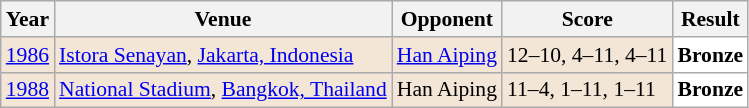<table class="sortable wikitable" style="font-size: 90%;">
<tr>
<th>Year</th>
<th>Venue</th>
<th>Opponent</th>
<th>Score</th>
<th>Result</th>
</tr>
<tr style="background:#F3E6D7">
<td align="center"><a href='#'>1986</a></td>
<td align="left"><a href='#'>Istora Senayan</a>, <a href='#'>Jakarta, Indonesia</a></td>
<td align="left"> <a href='#'>Han Aiping</a></td>
<td align="left">12–10, 4–11, 4–11</td>
<td style="text-align:left; background:white"> <strong>Bronze</strong></td>
</tr>
<tr style="background:#F3E6D7">
<td align="center"><a href='#'>1988</a></td>
<td align="left"><a href='#'>National Stadium</a>, <a href='#'>Bangkok, Thailand</a></td>
<td align="left"> Han Aiping</td>
<td align="left">11–4, 1–11, 1–11</td>
<td style="text-align:left; background:white"> <strong>Bronze</strong></td>
</tr>
</table>
